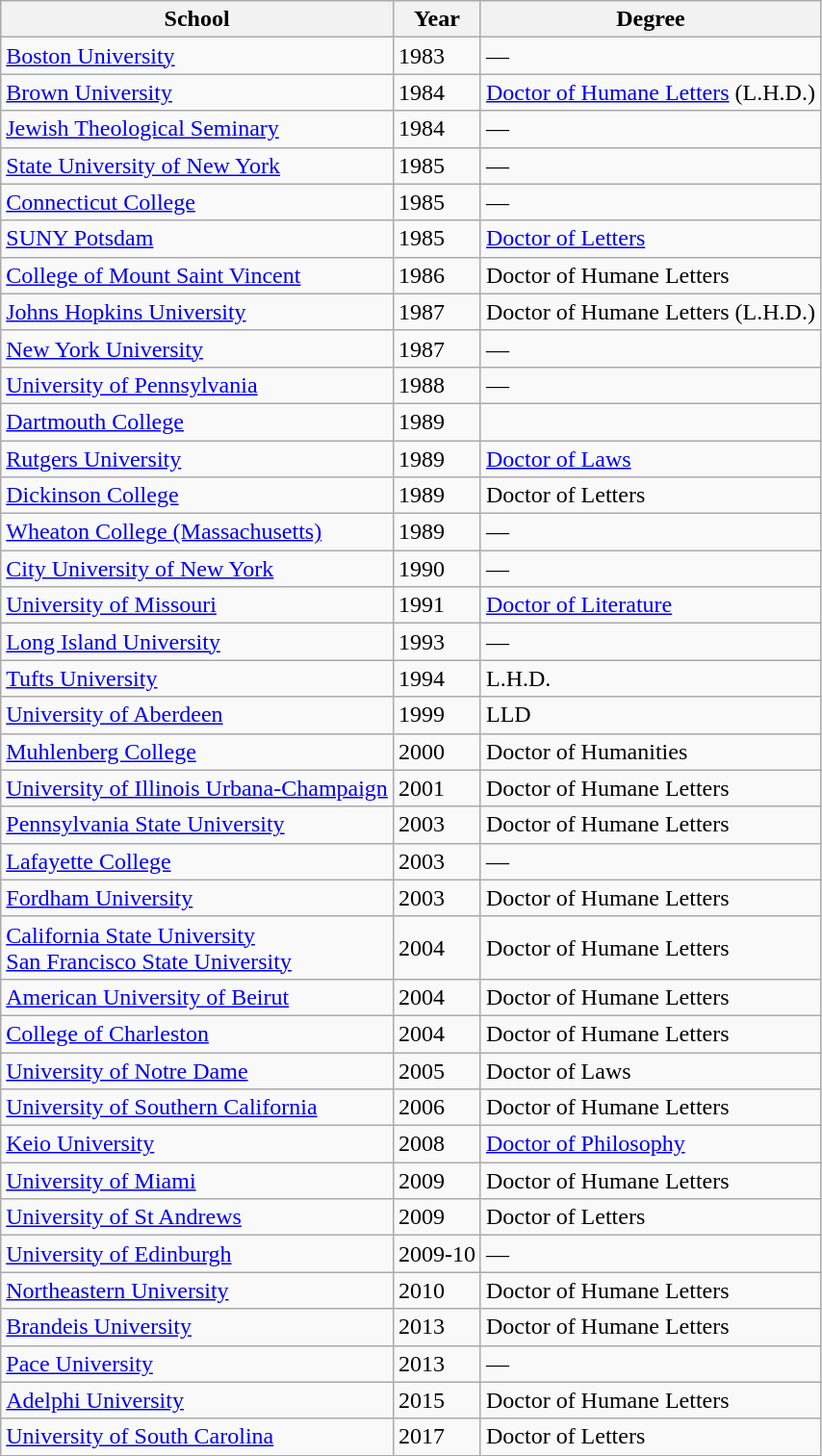<table class="wikitable mw-collapsible mw-collapsed">
<tr>
<th>School</th>
<th>Year</th>
<th>Degree</th>
</tr>
<tr>
<td><a href='#'>Boston University</a></td>
<td>1983</td>
<td>—</td>
</tr>
<tr>
<td><a href='#'>Brown University</a></td>
<td>1984</td>
<td><a href='#'>Doctor of Humane Letters</a> (L.H.D.)</td>
</tr>
<tr>
<td><a href='#'>Jewish Theological Seminary</a></td>
<td>1984</td>
<td>—</td>
</tr>
<tr>
<td><a href='#'>State University of New York</a></td>
<td>1985</td>
<td>—</td>
</tr>
<tr>
<td><a href='#'>Connecticut College</a></td>
<td>1985</td>
<td>—</td>
</tr>
<tr>
<td><a href='#'>SUNY Potsdam</a></td>
<td>1985</td>
<td><a href='#'>Doctor of Letters</a></td>
</tr>
<tr>
<td><a href='#'>College of Mount Saint Vincent</a></td>
<td>1986</td>
<td>Doctor of Humane Letters</td>
</tr>
<tr>
<td><a href='#'>Johns Hopkins University</a></td>
<td>1987</td>
<td>Doctor of Humane Letters (L.H.D.)</td>
</tr>
<tr>
<td><a href='#'>New York University</a></td>
<td>1987</td>
<td>—</td>
</tr>
<tr>
<td><a href='#'>University of Pennsylvania</a></td>
<td>1988</td>
<td>—</td>
</tr>
<tr>
<td><a href='#'>Dartmouth College</a></td>
<td>1989</td>
<td></td>
</tr>
<tr>
<td><a href='#'>Rutgers University</a></td>
<td>1989</td>
<td><a href='#'>Doctor of Laws</a></td>
</tr>
<tr>
<td><a href='#'>Dickinson College</a></td>
<td>1989</td>
<td>Doctor of Letters</td>
</tr>
<tr>
<td><a href='#'>Wheaton College (Massachusetts)</a></td>
<td>1989</td>
<td>—</td>
</tr>
<tr>
<td><a href='#'>City University of New York</a></td>
<td>1990</td>
<td>—</td>
</tr>
<tr>
<td><a href='#'>University of Missouri</a></td>
<td>1991</td>
<td><a href='#'>Doctor of Literature</a></td>
</tr>
<tr>
<td><a href='#'>Long Island University</a></td>
<td>1993</td>
<td>—</td>
</tr>
<tr>
<td><a href='#'>Tufts University</a></td>
<td>1994</td>
<td>L.H.D.</td>
</tr>
<tr>
<td><a href='#'>University of Aberdeen</a></td>
<td>1999</td>
<td>LLD</td>
</tr>
<tr>
<td><a href='#'>Muhlenberg College</a></td>
<td>2000</td>
<td>Doctor of Humanities</td>
</tr>
<tr>
<td><a href='#'>University of Illinois Urbana-Champaign</a></td>
<td>2001</td>
<td>Doctor of Humane Letters</td>
</tr>
<tr>
<td><a href='#'>Pennsylvania State University</a></td>
<td>2003</td>
<td>Doctor of Humane Letters</td>
</tr>
<tr>
<td><a href='#'>Lafayette College</a></td>
<td>2003</td>
<td>—</td>
</tr>
<tr>
<td><a href='#'>Fordham University</a></td>
<td>2003</td>
<td>Doctor of Humane Letters</td>
</tr>
<tr>
<td><a href='#'>California State University</a><br><a href='#'>San Francisco State University</a></td>
<td>2004</td>
<td>Doctor of Humane Letters</td>
</tr>
<tr>
<td><a href='#'>American University of Beirut</a></td>
<td>2004</td>
<td>Doctor of Humane Letters</td>
</tr>
<tr>
<td><a href='#'>College of Charleston</a></td>
<td>2004</td>
<td>Doctor of Humane Letters</td>
</tr>
<tr>
<td><a href='#'>University of Notre Dame</a></td>
<td>2005</td>
<td>Doctor of Laws</td>
</tr>
<tr>
<td><a href='#'>University of Southern California</a></td>
<td>2006</td>
<td>Doctor of Humane Letters</td>
</tr>
<tr>
<td><a href='#'>Keio University</a></td>
<td>2008</td>
<td><a href='#'>Doctor of Philosophy</a></td>
</tr>
<tr>
<td><a href='#'>University of Miami</a></td>
<td>2009</td>
<td>Doctor of Humane Letters</td>
</tr>
<tr>
<td><a href='#'>University of St Andrews</a></td>
<td>2009</td>
<td>Doctor of Letters</td>
</tr>
<tr>
<td><a href='#'>University of Edinburgh</a></td>
<td>2009-10</td>
<td>—</td>
</tr>
<tr>
<td><a href='#'>Northeastern University</a></td>
<td>2010</td>
<td>Doctor of Humane Letters</td>
</tr>
<tr>
<td><a href='#'>Brandeis University</a></td>
<td>2013</td>
<td>Doctor of Humane Letters</td>
</tr>
<tr>
<td><a href='#'>Pace University</a></td>
<td>2013</td>
<td>—</td>
</tr>
<tr>
<td><a href='#'>Adelphi University</a></td>
<td>2015</td>
<td>Doctor of Humane Letters</td>
</tr>
<tr>
<td><a href='#'>University of South Carolina</a></td>
<td>2017</td>
<td>Doctor of Letters</td>
</tr>
</table>
